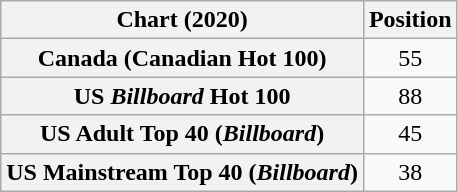<table class="wikitable sortable plainrowheaders" style="text-align:center">
<tr>
<th scope="col">Chart (2020)</th>
<th scope="col">Position</th>
</tr>
<tr>
<th scope="row">Canada (Canadian Hot 100)</th>
<td>55</td>
</tr>
<tr>
<th scope="row">US <em>Billboard</em> Hot 100</th>
<td>88</td>
</tr>
<tr>
<th scope="row">US Adult Top 40 (<em>Billboard</em>)</th>
<td>45</td>
</tr>
<tr>
<th scope="row">US Mainstream Top 40 (<em>Billboard</em>)</th>
<td>38</td>
</tr>
</table>
